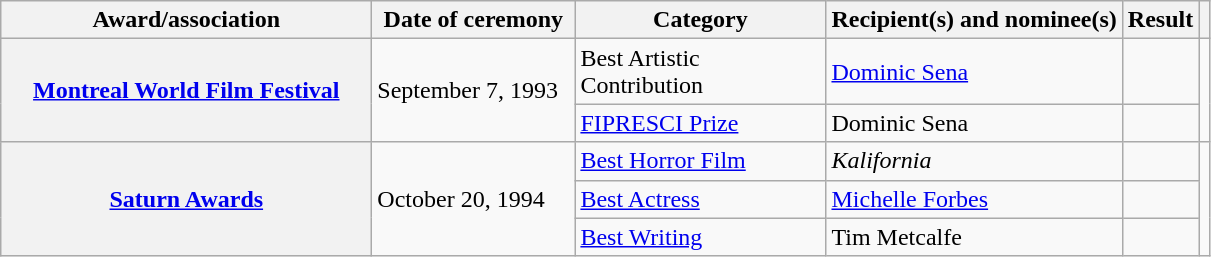<table class="wikitable plainrowheaders sortable">
<tr>
<th scope="col" style="width:15em;">Award/association</th>
<th scope="col" style="width:8em;">Date of ceremony</th>
<th scope="col" style="width:10em;">Category</th>
<th scope="col">Recipient(s) and nominee(s)</th>
<th scope="col">Result</th>
<th scope="col" class="unsortable"></th>
</tr>
<tr>
<th scope="row" rowspan="2"><a href='#'>Montreal World Film Festival</a></th>
<td rowspan="2">September 7, 1993</td>
<td>Best Artistic Contribution</td>
<td><a href='#'>Dominic Sena</a></td>
<td></td>
<td rowspan="2" style="text-align:center;"></td>
</tr>
<tr>
<td><a href='#'>FIPRESCI Prize</a></td>
<td>Dominic Sena</td>
<td></td>
</tr>
<tr>
<th scope="row" rowspan="3"><a href='#'>Saturn Awards</a></th>
<td rowspan="3">October 20, 1994</td>
<td><a href='#'>Best Horror Film</a></td>
<td><em>Kalifornia</em></td>
<td></td>
<td rowspan="3" style="text-align:center;"></td>
</tr>
<tr>
<td><a href='#'>Best Actress</a></td>
<td><a href='#'>Michelle Forbes</a></td>
<td></td>
</tr>
<tr>
<td><a href='#'>Best Writing</a></td>
<td>Tim Metcalfe</td>
<td></td>
</tr>
</table>
